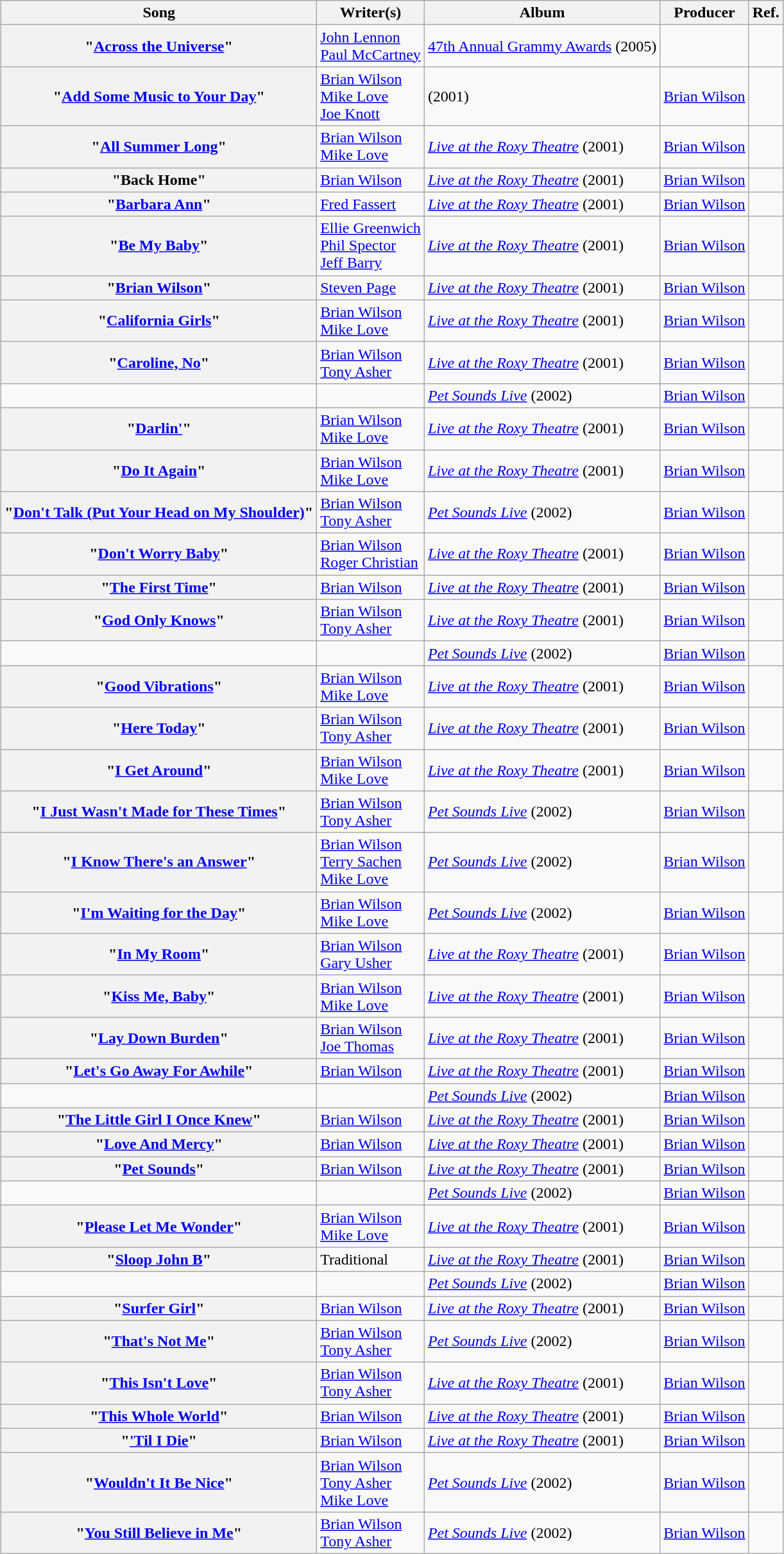<table class="wikitable sortable plainrowheaders" style="margin:0.5em auto; clear: both style="text-align:center">
<tr>
<th scope="col">Song</th>
<th scope="col" class="unsortable">Writer(s)</th>
<th scope="col">Album</th>
<th scope="col" class="unsortable">Producer</th>
<th scope="col" class="unsortable">Ref.</th>
</tr>
<tr>
<th scope="row">"<a href='#'>Across the Universe</a>"</th>
<td><a href='#'>John Lennon</a><br><a href='#'>Paul McCartney</a></td>
<td><a href='#'>47th Annual Grammy Awards</a> (2005)</td>
<td></td>
<td></td>
</tr>
<tr>
<th scope="row">"<a href='#'>Add Some Music to Your Day</a>"</th>
<td><a href='#'>Brian Wilson</a><br><a href='#'>Mike Love</a><br><a href='#'>Joe Knott</a></td>
<td>(2001)</td>
<td><a href='#'>Brian Wilson</a></td>
<td></td>
</tr>
<tr>
<th scope="row">"<a href='#'>All Summer Long</a>"</th>
<td><a href='#'>Brian Wilson</a><br><a href='#'>Mike Love</a></td>
<td><em><a href='#'>Live at the Roxy Theatre</a></em> (2001)</td>
<td><a href='#'>Brian Wilson</a></td>
<td></td>
</tr>
<tr>
<th scope="row">"Back Home"</th>
<td><a href='#'>Brian Wilson</a></td>
<td><em><a href='#'>Live at the Roxy Theatre</a></em> (2001)</td>
<td><a href='#'>Brian Wilson</a></td>
<td></td>
</tr>
<tr>
<th scope="row">"<a href='#'>Barbara Ann</a>"</th>
<td><a href='#'>Fred Fassert</a></td>
<td><em><a href='#'>Live at the Roxy Theatre</a></em> (2001)</td>
<td><a href='#'>Brian Wilson</a></td>
<td></td>
</tr>
<tr>
<th scope="row">"<a href='#'>Be My Baby</a>"</th>
<td><a href='#'>Ellie Greenwich</a><br><a href='#'>Phil Spector</a><br><a href='#'>Jeff Barry</a></td>
<td><em><a href='#'>Live at the Roxy Theatre</a></em> (2001)</td>
<td><a href='#'>Brian Wilson</a></td>
<td></td>
</tr>
<tr>
<th scope="row">"<a href='#'>Brian Wilson</a>"</th>
<td><a href='#'>Steven Page</a></td>
<td><em><a href='#'>Live at the Roxy Theatre</a></em> (2001)</td>
<td><a href='#'>Brian Wilson</a></td>
<td></td>
</tr>
<tr>
<th scope="row">"<a href='#'>California Girls</a>"</th>
<td><a href='#'>Brian Wilson</a><br><a href='#'>Mike Love</a></td>
<td><em><a href='#'>Live at the Roxy Theatre</a></em> (2001)</td>
<td><a href='#'>Brian Wilson</a></td>
<td></td>
</tr>
<tr>
<th scope="row">"<a href='#'>Caroline, No</a>"</th>
<td><a href='#'>Brian Wilson</a><br><a href='#'>Tony Asher</a></td>
<td><em><a href='#'>Live at the Roxy Theatre</a></em> (2001)</td>
<td><a href='#'>Brian Wilson</a></td>
<td></td>
</tr>
<tr>
<td></td>
<td></td>
<td><em><a href='#'>Pet Sounds Live</a></em> (2002)</td>
<td><a href='#'>Brian Wilson</a></td>
<td></td>
</tr>
<tr>
<th scope="row">"<a href='#'>Darlin'</a>"</th>
<td><a href='#'>Brian Wilson</a><br><a href='#'>Mike Love</a></td>
<td><em><a href='#'>Live at the Roxy Theatre</a></em> (2001)</td>
<td><a href='#'>Brian Wilson</a></td>
<td></td>
</tr>
<tr>
<th scope="row">"<a href='#'>Do It Again</a>"</th>
<td><a href='#'>Brian Wilson</a><br><a href='#'>Mike Love</a></td>
<td><em><a href='#'>Live at the Roxy Theatre</a></em> (2001)</td>
<td><a href='#'>Brian Wilson</a></td>
<td></td>
</tr>
<tr>
<th scope="row">"<a href='#'>Don't Talk (Put Your Head on My Shoulder)</a>"</th>
<td><a href='#'>Brian Wilson</a><br><a href='#'>Tony Asher</a></td>
<td><em><a href='#'>Pet Sounds Live</a></em> (2002)</td>
<td><a href='#'>Brian Wilson</a></td>
<td></td>
</tr>
<tr>
<th scope="row">"<a href='#'>Don't Worry Baby</a>"</th>
<td><a href='#'>Brian Wilson</a><br><a href='#'>Roger Christian</a></td>
<td><em><a href='#'>Live at the Roxy Theatre</a></em> (2001)</td>
<td><a href='#'>Brian Wilson</a></td>
<td></td>
</tr>
<tr>
<th scope="row">"<a href='#'>The First Time</a>"</th>
<td><a href='#'>Brian Wilson</a></td>
<td><em><a href='#'>Live at the Roxy Theatre</a></em> (2001)</td>
<td><a href='#'>Brian Wilson</a></td>
<td></td>
</tr>
<tr>
<th scope="row">"<a href='#'>God Only Knows</a>"</th>
<td><a href='#'>Brian Wilson</a><br><a href='#'>Tony Asher</a></td>
<td><em><a href='#'>Live at the Roxy Theatre</a></em> (2001)</td>
<td><a href='#'>Brian Wilson</a></td>
<td></td>
</tr>
<tr>
<td></td>
<td></td>
<td><em><a href='#'>Pet Sounds Live</a></em> (2002)</td>
<td><a href='#'>Brian Wilson</a></td>
<td></td>
</tr>
<tr>
<th scope="row">"<a href='#'>Good Vibrations</a>"</th>
<td><a href='#'>Brian Wilson</a><br><a href='#'>Mike Love</a></td>
<td><em><a href='#'>Live at the Roxy Theatre</a></em> (2001)</td>
<td><a href='#'>Brian Wilson</a></td>
<td></td>
</tr>
<tr>
<th scope="row">"<a href='#'>Here Today</a>"</th>
<td><a href='#'>Brian Wilson</a><br><a href='#'>Tony Asher</a></td>
<td><em><a href='#'>Live at the Roxy Theatre</a></em> (2001)</td>
<td><a href='#'>Brian Wilson</a></td>
<td></td>
</tr>
<tr>
<th scope="row">"<a href='#'>I Get Around</a>"</th>
<td><a href='#'>Brian Wilson</a><br><a href='#'>Mike Love</a></td>
<td><em><a href='#'>Live at the Roxy Theatre</a></em> (2001)</td>
<td><a href='#'>Brian Wilson</a></td>
<td></td>
</tr>
<tr>
<th scope="row">"<a href='#'>I Just Wasn't Made for These Times</a>"</th>
<td><a href='#'>Brian Wilson</a><br><a href='#'>Tony Asher</a></td>
<td><em><a href='#'>Pet Sounds Live</a></em> (2002)</td>
<td><a href='#'>Brian Wilson</a></td>
<td></td>
</tr>
<tr>
<th scope="row">"<a href='#'>I Know There's an Answer</a>"</th>
<td><a href='#'>Brian Wilson</a><br><a href='#'>Terry Sachen</a><br><a href='#'>Mike Love</a></td>
<td><em><a href='#'>Pet Sounds Live</a></em> (2002)</td>
<td><a href='#'>Brian Wilson</a></td>
<td></td>
</tr>
<tr>
<th scope="row">"<a href='#'>I'm Waiting for the Day</a>"</th>
<td><a href='#'>Brian Wilson</a><br><a href='#'>Mike Love</a></td>
<td><em><a href='#'>Pet Sounds Live</a></em> (2002)</td>
<td><a href='#'>Brian Wilson</a></td>
<td></td>
</tr>
<tr>
<th scope="row">"<a href='#'>In My Room</a>"</th>
<td><a href='#'>Brian Wilson</a><br><a href='#'>Gary Usher</a></td>
<td><em><a href='#'>Live at the Roxy Theatre</a></em> (2001)</td>
<td><a href='#'>Brian Wilson</a></td>
<td></td>
</tr>
<tr>
<th scope="row">"<a href='#'>Kiss Me, Baby</a>"</th>
<td><a href='#'>Brian Wilson</a><br><a href='#'>Mike Love</a></td>
<td><em><a href='#'>Live at the Roxy Theatre</a></em> (2001)</td>
<td><a href='#'>Brian Wilson</a></td>
<td></td>
</tr>
<tr>
<th scope="row">"<a href='#'>Lay Down Burden</a>"</th>
<td><a href='#'>Brian Wilson</a><br><a href='#'>Joe Thomas</a></td>
<td><em><a href='#'>Live at the Roxy Theatre</a></em> (2001)</td>
<td><a href='#'>Brian Wilson</a></td>
<td></td>
</tr>
<tr>
<th scope="row">"<a href='#'>Let's Go Away For Awhile</a>"</th>
<td><a href='#'>Brian Wilson</a></td>
<td><em><a href='#'>Live at the Roxy Theatre</a></em> (2001)</td>
<td><a href='#'>Brian Wilson</a></td>
<td></td>
</tr>
<tr>
<td></td>
<td></td>
<td><em><a href='#'>Pet Sounds Live</a></em> (2002)</td>
<td><a href='#'>Brian Wilson</a></td>
<td></td>
</tr>
<tr>
<th scope="row">"<a href='#'>The Little Girl I Once Knew</a>"</th>
<td><a href='#'>Brian Wilson</a></td>
<td><em><a href='#'>Live at the Roxy Theatre</a></em> (2001)</td>
<td><a href='#'>Brian Wilson</a></td>
<td></td>
</tr>
<tr>
<th scope="row">"<a href='#'>Love And Mercy</a>"</th>
<td><a href='#'>Brian Wilson</a></td>
<td><em><a href='#'>Live at the Roxy Theatre</a></em> (2001)</td>
<td><a href='#'>Brian Wilson</a></td>
<td></td>
</tr>
<tr>
<th scope="row">"<a href='#'>Pet Sounds</a>"</th>
<td><a href='#'>Brian Wilson</a></td>
<td><em><a href='#'>Live at the Roxy Theatre</a></em> (2001)</td>
<td><a href='#'>Brian Wilson</a></td>
<td></td>
</tr>
<tr>
<td></td>
<td></td>
<td><em><a href='#'>Pet Sounds Live</a></em> (2002)</td>
<td><a href='#'>Brian Wilson</a></td>
<td></td>
</tr>
<tr>
<th scope="row">"<a href='#'>Please Let Me Wonder</a>"</th>
<td><a href='#'>Brian Wilson</a><br><a href='#'>Mike Love</a></td>
<td><em><a href='#'>Live at the Roxy Theatre</a></em> (2001)</td>
<td><a href='#'>Brian Wilson</a></td>
<td></td>
</tr>
<tr>
<th scope="row">"<a href='#'>Sloop John B</a>"</th>
<td>Traditional</td>
<td><em><a href='#'>Live at the Roxy Theatre</a></em> (2001)</td>
<td><a href='#'>Brian Wilson</a></td>
<td></td>
</tr>
<tr>
<td></td>
<td></td>
<td><em><a href='#'>Pet Sounds Live</a></em> (2002)</td>
<td><a href='#'>Brian Wilson</a></td>
<td></td>
</tr>
<tr>
<th scope="row">"<a href='#'>Surfer Girl</a>"</th>
<td><a href='#'>Brian Wilson</a></td>
<td><em><a href='#'>Live at the Roxy Theatre</a></em> (2001)</td>
<td><a href='#'>Brian Wilson</a></td>
<td></td>
</tr>
<tr>
<th scope="row">"<a href='#'>That's Not Me</a>"</th>
<td><a href='#'>Brian Wilson</a><br><a href='#'>Tony Asher</a></td>
<td><em><a href='#'>Pet Sounds Live</a></em> (2002)</td>
<td><a href='#'>Brian Wilson</a></td>
<td></td>
</tr>
<tr>
<th scope="row">"<a href='#'>This Isn't Love</a>"</th>
<td><a href='#'>Brian Wilson</a><br><a href='#'>Tony Asher</a></td>
<td><em><a href='#'>Live at the Roxy Theatre</a></em> (2001)</td>
<td><a href='#'>Brian Wilson</a></td>
<td></td>
</tr>
<tr>
<th scope="row">"<a href='#'>This Whole World</a>"</th>
<td><a href='#'>Brian Wilson</a></td>
<td><em><a href='#'>Live at the Roxy Theatre</a></em> (2001)</td>
<td><a href='#'>Brian Wilson</a></td>
<td></td>
</tr>
<tr>
<th scope="row">"<a href='#'>'Til I Die</a>"</th>
<td><a href='#'>Brian Wilson</a></td>
<td><em><a href='#'>Live at the Roxy Theatre</a></em> (2001)</td>
<td><a href='#'>Brian Wilson</a></td>
<td></td>
</tr>
<tr>
<th scope="row">"<a href='#'>Wouldn't It Be Nice</a>"</th>
<td><a href='#'>Brian Wilson</a><br><a href='#'>Tony Asher</a><br><a href='#'>Mike Love</a></td>
<td><em><a href='#'>Pet Sounds Live</a></em> (2002)</td>
<td><a href='#'>Brian Wilson</a></td>
<td></td>
</tr>
<tr>
<th scope="row">"<a href='#'>You Still Believe in Me</a>"</th>
<td><a href='#'>Brian Wilson</a><br><a href='#'>Tony Asher</a></td>
<td><em><a href='#'>Pet Sounds Live</a></em> (2002)</td>
<td><a href='#'>Brian Wilson</a></td>
<td></td>
</tr>
</table>
